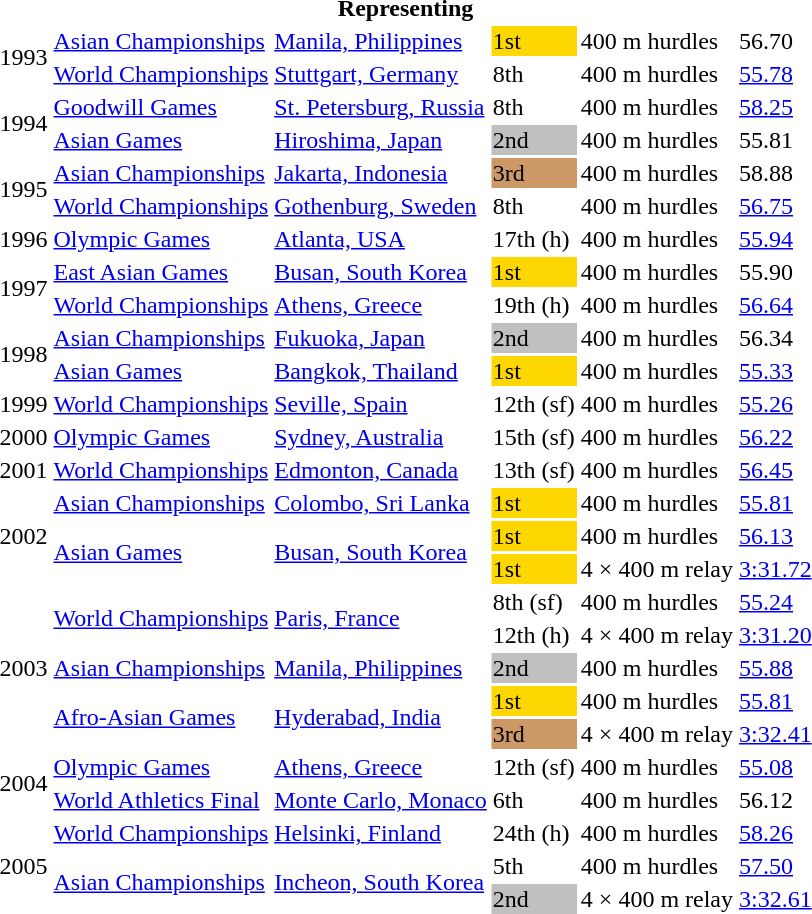<table>
<tr>
<th colspan="6">Representing </th>
</tr>
<tr>
<td rowspan=2>1993</td>
<td><a href='#'>Asian Championships</a></td>
<td><a href='#'>Manila, Philippines</a></td>
<td bgcolor="gold">1st</td>
<td>400 m hurdles</td>
<td>56.70</td>
</tr>
<tr>
<td><a href='#'>World Championships</a></td>
<td><a href='#'>Stuttgart, Germany</a></td>
<td>8th</td>
<td>400 m hurdles</td>
<td><a href='#'>55.78</a></td>
</tr>
<tr>
<td rowspan=2>1994</td>
<td><a href='#'>Goodwill Games</a></td>
<td><a href='#'>St. Petersburg, Russia</a></td>
<td>8th</td>
<td>400 m hurdles</td>
<td><a href='#'>58.25</a></td>
</tr>
<tr>
<td><a href='#'>Asian Games</a></td>
<td><a href='#'>Hiroshima, Japan</a></td>
<td bgcolor=silver>2nd</td>
<td>400 m hurdles</td>
<td>55.81</td>
</tr>
<tr>
<td rowspan=2>1995</td>
<td><a href='#'>Asian Championships</a></td>
<td><a href='#'>Jakarta, Indonesia</a></td>
<td bgcolor="cc9966">3rd</td>
<td>400 m hurdles</td>
<td>58.88</td>
</tr>
<tr>
<td><a href='#'>World Championships</a></td>
<td><a href='#'>Gothenburg, Sweden</a></td>
<td>8th</td>
<td>400 m hurdles</td>
<td><a href='#'>56.75</a></td>
</tr>
<tr>
<td>1996</td>
<td><a href='#'>Olympic Games</a></td>
<td><a href='#'>Atlanta, USA</a></td>
<td>17th (h)</td>
<td>400 m hurdles</td>
<td><a href='#'>55.94</a></td>
</tr>
<tr>
<td rowspan=2>1997</td>
<td><a href='#'>East Asian Games</a></td>
<td><a href='#'>Busan, South Korea</a></td>
<td bgcolor="gold">1st</td>
<td>400 m hurdles</td>
<td>55.90</td>
</tr>
<tr>
<td><a href='#'>World Championships</a></td>
<td><a href='#'>Athens, Greece</a></td>
<td>19th (h)</td>
<td>400 m hurdles</td>
<td><a href='#'>56.64</a></td>
</tr>
<tr>
<td rowspan=2>1998</td>
<td><a href='#'>Asian Championships</a></td>
<td><a href='#'>Fukuoka, Japan</a></td>
<td bgcolor="silver">2nd</td>
<td>400 m hurdles</td>
<td>56.34</td>
</tr>
<tr>
<td><a href='#'>Asian Games</a></td>
<td><a href='#'>Bangkok, Thailand</a></td>
<td bgcolor="gold">1st</td>
<td>400 m hurdles</td>
<td><a href='#'>55.33</a></td>
</tr>
<tr>
<td>1999</td>
<td><a href='#'>World Championships</a></td>
<td><a href='#'>Seville, Spain</a></td>
<td>12th (sf)</td>
<td>400 m hurdles</td>
<td><a href='#'>55.26</a></td>
</tr>
<tr>
<td>2000</td>
<td><a href='#'>Olympic Games</a></td>
<td><a href='#'>Sydney, Australia</a></td>
<td>15th (sf)</td>
<td>400 m hurdles</td>
<td><a href='#'>56.22</a></td>
</tr>
<tr>
<td>2001</td>
<td><a href='#'>World Championships</a></td>
<td><a href='#'>Edmonton, Canada</a></td>
<td>13th (sf)</td>
<td>400 m hurdles</td>
<td><a href='#'>56.45</a></td>
</tr>
<tr>
<td rowspan=3>2002</td>
<td><a href='#'>Asian Championships</a></td>
<td><a href='#'>Colombo, Sri Lanka</a></td>
<td bgcolor="gold">1st</td>
<td>400 m hurdles</td>
<td><a href='#'>55.81</a></td>
</tr>
<tr>
<td rowspan=2><a href='#'>Asian Games</a></td>
<td rowspan=2><a href='#'>Busan, South Korea</a></td>
<td bgcolor="gold">1st</td>
<td>400 m hurdles</td>
<td><a href='#'>56.13</a></td>
</tr>
<tr>
<td bgcolor=gold>1st</td>
<td>4 × 400 m relay</td>
<td><a href='#'>3:31.72</a></td>
</tr>
<tr>
<td rowspan=5>2003</td>
<td rowspan=2><a href='#'>World Championships</a></td>
<td rowspan=2><a href='#'>Paris, France</a></td>
<td>8th (sf)</td>
<td>400 m hurdles</td>
<td><a href='#'>55.24</a></td>
</tr>
<tr>
<td>12th (h)</td>
<td>4 × 400 m relay</td>
<td><a href='#'>3:31.20</a></td>
</tr>
<tr>
<td><a href='#'>Asian Championships</a></td>
<td><a href='#'>Manila, Philippines</a></td>
<td bgcolor="silver">2nd</td>
<td>400 m hurdles</td>
<td><a href='#'>55.88</a></td>
</tr>
<tr>
<td rowspan=2><a href='#'>Afro-Asian Games</a></td>
<td rowspan=2><a href='#'>Hyderabad, India</a></td>
<td bgcolor="gold">1st</td>
<td>400 m hurdles</td>
<td><a href='#'>55.81</a></td>
</tr>
<tr>
<td bgcolor="cc9966">3rd</td>
<td>4 × 400 m relay</td>
<td><a href='#'>3:32.41</a></td>
</tr>
<tr>
<td rowspan=2>2004</td>
<td><a href='#'>Olympic Games</a></td>
<td><a href='#'>Athens, Greece</a></td>
<td>12th (sf)</td>
<td>400 m hurdles</td>
<td><a href='#'>55.08</a></td>
</tr>
<tr>
<td><a href='#'>World Athletics Final</a></td>
<td><a href='#'>Monte Carlo, Monaco</a></td>
<td>6th</td>
<td>400 m hurdles</td>
<td>56.12</td>
</tr>
<tr>
<td rowspan=3>2005</td>
<td><a href='#'>World Championships</a></td>
<td><a href='#'>Helsinki, Finland</a></td>
<td>24th (h)</td>
<td>400 m hurdles</td>
<td><a href='#'>58.26</a></td>
</tr>
<tr>
<td rowspan=2><a href='#'>Asian Championships</a></td>
<td rowspan=2><a href='#'>Incheon, South Korea</a></td>
<td>5th</td>
<td>400 m hurdles</td>
<td><a href='#'>57.50</a></td>
</tr>
<tr>
<td bgcolor=silver>2nd</td>
<td>4 × 400 m relay</td>
<td><a href='#'>3:32.61</a></td>
</tr>
</table>
